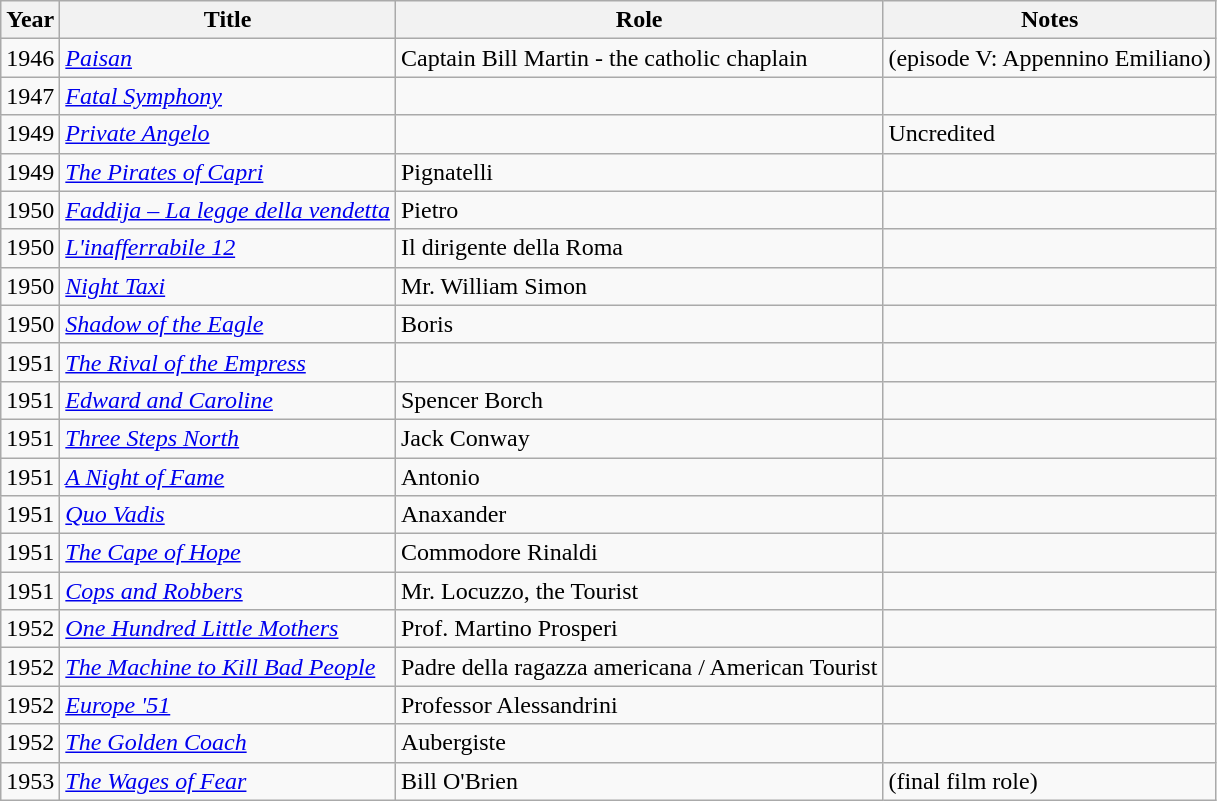<table class="wikitable">
<tr>
<th>Year</th>
<th>Title</th>
<th>Role</th>
<th>Notes</th>
</tr>
<tr>
<td>1946</td>
<td><em><a href='#'>Paisan</a></em></td>
<td>Captain Bill Martin - the catholic chaplain</td>
<td>(episode V: Appennino Emiliano)</td>
</tr>
<tr>
<td>1947</td>
<td><em><a href='#'>Fatal Symphony</a></em></td>
<td></td>
<td></td>
</tr>
<tr>
<td>1949</td>
<td><em><a href='#'>Private Angelo</a></em></td>
<td></td>
<td>Uncredited</td>
</tr>
<tr>
<td>1949</td>
<td><em><a href='#'>The Pirates of Capri</a></em></td>
<td>Pignatelli</td>
<td></td>
</tr>
<tr>
<td>1950</td>
<td><em><a href='#'>Faddija – La legge della vendetta</a></em></td>
<td>Pietro</td>
<td></td>
</tr>
<tr>
<td>1950</td>
<td><em><a href='#'>L'inafferrabile 12</a></em></td>
<td>Il dirigente della Roma</td>
<td></td>
</tr>
<tr>
<td>1950</td>
<td><em><a href='#'>Night Taxi</a></em></td>
<td>Mr. William Simon</td>
<td></td>
</tr>
<tr>
<td>1950</td>
<td><em><a href='#'>Shadow of the Eagle</a></em></td>
<td>Boris</td>
<td></td>
</tr>
<tr>
<td>1951</td>
<td><em><a href='#'>The Rival of the Empress</a></em></td>
<td></td>
<td></td>
</tr>
<tr>
<td>1951</td>
<td><em><a href='#'>Edward and Caroline</a></em></td>
<td>Spencer Borch</td>
<td></td>
</tr>
<tr>
<td>1951</td>
<td><em><a href='#'>Three Steps North</a></em></td>
<td>Jack Conway</td>
<td></td>
</tr>
<tr>
<td>1951</td>
<td><em><a href='#'>A Night of Fame</a></em></td>
<td>Antonio</td>
<td></td>
</tr>
<tr>
<td>1951</td>
<td><em><a href='#'>Quo Vadis</a></em></td>
<td>Anaxander</td>
<td></td>
</tr>
<tr>
<td>1951</td>
<td><em><a href='#'>The Cape of Hope</a></em></td>
<td>Commodore Rinaldi</td>
<td></td>
</tr>
<tr>
<td>1951</td>
<td><em><a href='#'>Cops and Robbers</a></em></td>
<td>Mr. Locuzzo, the Tourist</td>
<td></td>
</tr>
<tr>
<td>1952</td>
<td><em><a href='#'>One Hundred Little Mothers</a></em></td>
<td>Prof. Martino Prosperi</td>
<td></td>
</tr>
<tr>
<td>1952</td>
<td><em><a href='#'>The Machine to Kill Bad People</a></em></td>
<td>Padre della ragazza americana / American Tourist</td>
<td></td>
</tr>
<tr>
<td>1952</td>
<td><em><a href='#'>Europe '51</a></em></td>
<td>Professor Alessandrini</td>
<td></td>
</tr>
<tr>
<td>1952</td>
<td><em><a href='#'>The Golden Coach</a></em></td>
<td>Aubergiste</td>
<td></td>
</tr>
<tr>
<td>1953</td>
<td><em><a href='#'>The Wages of Fear</a></em></td>
<td>Bill O'Brien</td>
<td>(final film role)</td>
</tr>
</table>
